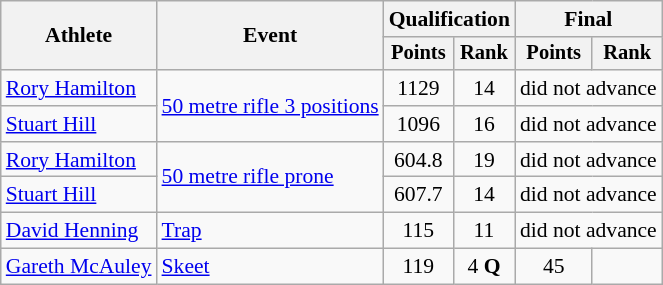<table class="wikitable" style="font-size:90%">
<tr>
<th rowspan=2>Athlete</th>
<th rowspan=2>Event</th>
<th colspan=2>Qualification</th>
<th colspan=2>Final</th>
</tr>
<tr style="font-size:95%">
<th>Points</th>
<th>Rank</th>
<th>Points</th>
<th>Rank</th>
</tr>
<tr align=center>
<td align=left><a href='#'>Rory Hamilton</a></td>
<td align=left rowspan=2><a href='#'>50 metre rifle 3 positions</a></td>
<td>1129</td>
<td>14</td>
<td colspan=2>did not advance</td>
</tr>
<tr align=center>
<td align=left><a href='#'>Stuart Hill</a></td>
<td>1096</td>
<td>16</td>
<td colspan=2>did not advance</td>
</tr>
<tr align=center>
<td align=left><a href='#'>Rory Hamilton</a></td>
<td align=left rowspan=2><a href='#'>50 metre rifle prone</a></td>
<td>604.8</td>
<td>19</td>
<td colspan=2>did not advance</td>
</tr>
<tr align=center>
<td align=left><a href='#'>Stuart Hill</a></td>
<td>607.7</td>
<td>14</td>
<td colspan=2>did not advance</td>
</tr>
<tr align=center>
<td align=left><a href='#'>David Henning</a></td>
<td align=left><a href='#'>Trap</a></td>
<td>115</td>
<td>11</td>
<td colspan=2>did not advance</td>
</tr>
<tr align=center>
<td align=left><a href='#'>Gareth McAuley</a></td>
<td align=left><a href='#'>Skeet</a></td>
<td>119</td>
<td>4 <strong>Q</strong></td>
<td>45</td>
<td></td>
</tr>
</table>
